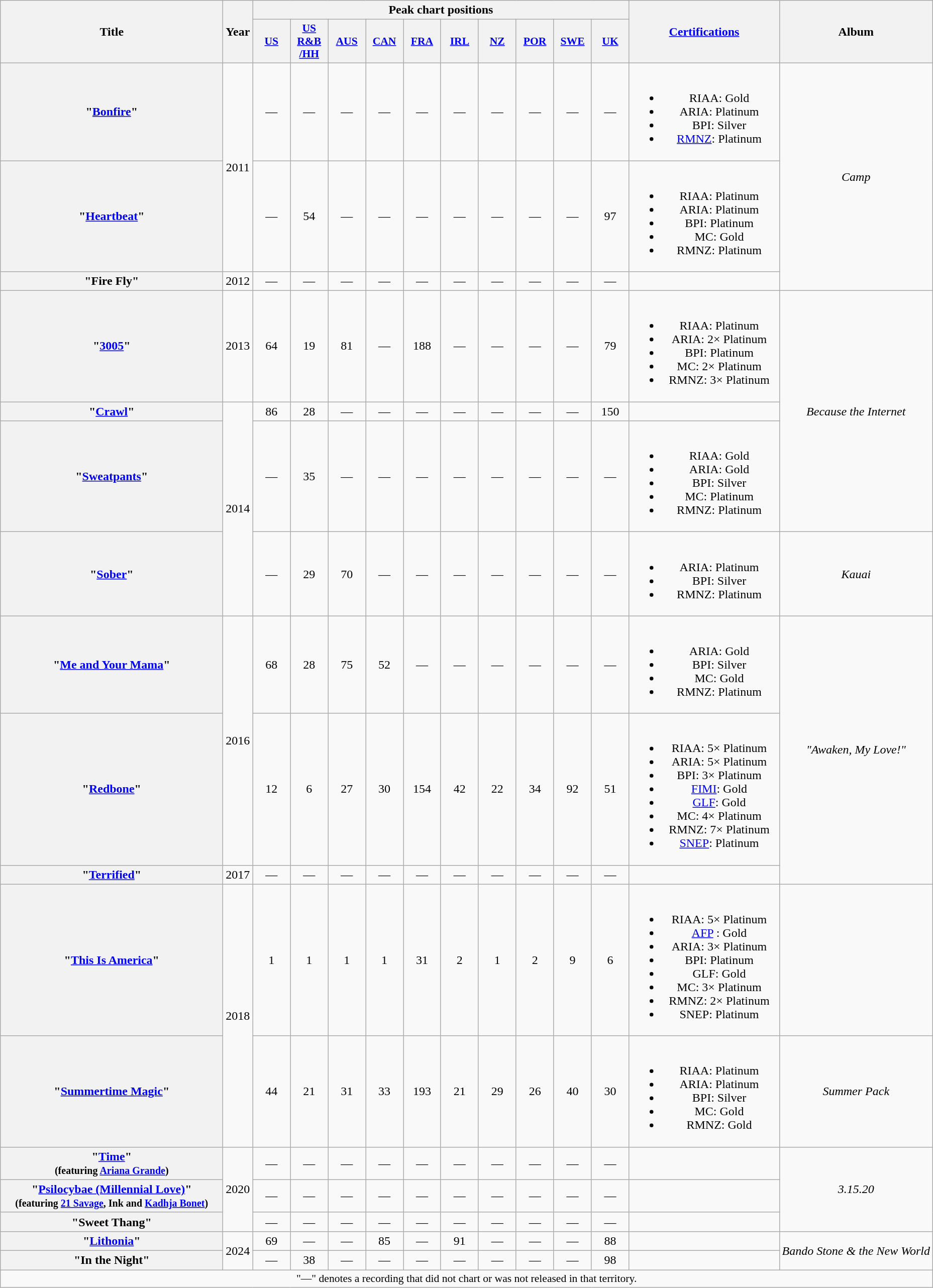<table class="wikitable plainrowheaders" style="text-align:center;">
<tr>
<th scope="col" rowspan="2" style="width:18em;">Title</th>
<th scope="col" rowspan="2">Year</th>
<th scope="col" colspan="10">Peak chart positions</th>
<th scope="col" rowspan="2" style="width:12em;"><a href='#'>Certifications</a></th>
<th scope="col" rowspan="2">Album</th>
</tr>
<tr>
<th scope="col" style="width:3em;font-size:90%;"><a href='#'>US</a><br></th>
<th scope="col" style="width:3em;font-size:90%;"><a href='#'>US<br>R&B<br>/HH</a><br></th>
<th scope="col" style="width:3em;font-size:90%;"><a href='#'>AUS</a><br></th>
<th scope="col" style="width:3em;font-size:90%;"><a href='#'>CAN</a><br></th>
<th scope="col" style="width:3em;font-size:90%;"><a href='#'>FRA</a><br></th>
<th scope="col" style="width:3em;font-size:90%;"><a href='#'>IRL</a><br></th>
<th scope="col" style="width:3em;font-size:90%;"><a href='#'>NZ</a><br></th>
<th scope="col" style="width:3em;font-size:90%;"><a href='#'>POR</a><br></th>
<th scope="col" style="width:3em;font-size:90%;"><a href='#'>SWE</a><br></th>
<th scope="col" style="width:3em;font-size:90%;"><a href='#'>UK</a><br></th>
</tr>
<tr>
<th scope="row">"<a href='#'>Bonfire</a>"</th>
<td rowspan="2">2011</td>
<td>—</td>
<td>—</td>
<td>—</td>
<td>—</td>
<td>—</td>
<td>—</td>
<td>—</td>
<td>—</td>
<td>—</td>
<td>—</td>
<td><br><ul><li>RIAA: Gold</li><li>ARIA: Platinum</li><li>BPI: Silver</li><li><a href='#'>RMNZ</a>: Platinum</li></ul></td>
<td rowspan="3"><em>Camp</em></td>
</tr>
<tr>
<th scope="row">"<a href='#'>Heartbeat</a>"</th>
<td>—</td>
<td>54</td>
<td>—</td>
<td>—</td>
<td>—</td>
<td>—</td>
<td>—</td>
<td>—</td>
<td>—</td>
<td>97</td>
<td><br><ul><li>RIAA: Platinum</li><li>ARIA: Platinum</li><li>BPI: Platinum</li><li>MC: Gold</li><li>RMNZ: Platinum</li></ul></td>
</tr>
<tr>
<th scope="row">"Fire Fly"</th>
<td>2012</td>
<td>—</td>
<td>—</td>
<td>—</td>
<td>—</td>
<td>—</td>
<td>—</td>
<td>—</td>
<td>—</td>
<td>—</td>
<td>—</td>
<td></td>
</tr>
<tr>
<th scope="row">"<a href='#'>3005</a>"</th>
<td>2013</td>
<td>64</td>
<td>19</td>
<td>81</td>
<td>—</td>
<td>188</td>
<td>—</td>
<td>—</td>
<td>—</td>
<td>—</td>
<td>79</td>
<td><br><ul><li>RIAA: Platinum</li><li>ARIA: 2× Platinum</li><li>BPI: Platinum</li><li>MC: 2× Platinum</li><li>RMNZ: 3× Platinum</li></ul></td>
<td rowspan="3"><em>Because the Internet</em></td>
</tr>
<tr>
<th scope="row">"<a href='#'>Crawl</a>"</th>
<td rowspan="3">2014</td>
<td>86</td>
<td>28</td>
<td>—</td>
<td>—</td>
<td>—</td>
<td>—</td>
<td>—</td>
<td>—</td>
<td>—</td>
<td>150</td>
<td></td>
</tr>
<tr>
<th scope="row">"<a href='#'>Sweatpants</a>"</th>
<td>—</td>
<td>35</td>
<td>—</td>
<td>—</td>
<td>—</td>
<td>—</td>
<td>—</td>
<td>—</td>
<td>—</td>
<td>—</td>
<td><br><ul><li>RIAA: Gold</li><li>ARIA: Gold</li><li>BPI: Silver</li><li>MC: Platinum</li><li>RMNZ: Platinum</li></ul></td>
</tr>
<tr>
<th scope="row">"<a href='#'>Sober</a>"</th>
<td>—</td>
<td>29</td>
<td>70</td>
<td>—</td>
<td>—</td>
<td>—</td>
<td>—</td>
<td>—</td>
<td>—</td>
<td>—</td>
<td><br><ul><li>ARIA: Platinum</li><li>BPI: Silver</li><li>RMNZ: Platinum</li></ul></td>
<td><em>Kauai</em></td>
</tr>
<tr>
<th scope="row">"<a href='#'>Me and Your Mama</a>"</th>
<td rowspan="2">2016</td>
<td>68</td>
<td>28</td>
<td>75</td>
<td>52</td>
<td>—</td>
<td>—</td>
<td>—</td>
<td>—</td>
<td>—</td>
<td>—</td>
<td><br><ul><li>ARIA: Gold</li><li>BPI: Silver</li><li>MC: Gold</li><li>RMNZ: Platinum</li></ul></td>
<td rowspan="3"><em>"Awaken, My Love!"</em></td>
</tr>
<tr>
<th scope="row">"<a href='#'>Redbone</a>"</th>
<td>12</td>
<td>6</td>
<td>27</td>
<td>30</td>
<td>154</td>
<td>42</td>
<td>22</td>
<td>34</td>
<td>92</td>
<td>51</td>
<td><br><ul><li>RIAA: 5× Platinum</li><li>ARIA: 5× Platinum</li><li>BPI: 3× Platinum</li><li><a href='#'>FIMI</a>: Gold</li><li><a href='#'>GLF</a>: Gold</li><li>MC: 4× Platinum</li><li>RMNZ: 7× Platinum</li><li><a href='#'>SNEP</a>: Platinum</li></ul></td>
</tr>
<tr>
<th scope="row">"<a href='#'>Terrified</a>"</th>
<td>2017</td>
<td>—</td>
<td>—</td>
<td>—</td>
<td>—</td>
<td>—</td>
<td>—</td>
<td>—</td>
<td>—</td>
<td>—</td>
<td>—</td>
<td></td>
</tr>
<tr>
<th scope="row">"<a href='#'>This Is America</a>"</th>
<td rowspan="2">2018</td>
<td>1</td>
<td>1</td>
<td>1</td>
<td>1</td>
<td>31</td>
<td>2</td>
<td>1</td>
<td>2</td>
<td>9</td>
<td>6</td>
<td><br><ul><li>RIAA: 5× Platinum</li><li><a href='#'>AFP</a> : Gold</li><li>ARIA: 3× Platinum</li><li>BPI: Platinum</li><li>GLF: Gold</li><li>MC: 3× Platinum</li><li>RMNZ: 2× Platinum</li><li>SNEP: Platinum</li></ul></td>
<td></td>
</tr>
<tr>
<th scope="row">"<a href='#'>Summertime Magic</a>"</th>
<td>44</td>
<td>21</td>
<td>31</td>
<td>33</td>
<td>193</td>
<td>21</td>
<td>29</td>
<td>26</td>
<td>40</td>
<td>30</td>
<td><br><ul><li>RIAA: Platinum</li><li>ARIA: Platinum</li><li>BPI: Silver</li><li>MC: Gold</li><li>RMNZ: Gold</li></ul></td>
<td><em>Summer Pack</em></td>
</tr>
<tr>
<th scope="row">"<a href='#'>Time</a>"<br><small>(featuring <a href='#'>Ariana Grande</a>)</small></th>
<td rowspan="3">2020</td>
<td>—</td>
<td>—</td>
<td>—</td>
<td>—</td>
<td>—</td>
<td>—</td>
<td>—</td>
<td>—</td>
<td>—</td>
<td>—</td>
<td></td>
<td rowspan="3"><em>3.15.20</em></td>
</tr>
<tr>
<th scope="row">"<a href='#'>Psilocybae (Millennial Love)</a>"<br><small>(featuring <a href='#'>21 Savage</a>, Ink and <a href='#'>Kadhja Bonet</a>)</small></th>
<td>—</td>
<td>—</td>
<td>—</td>
<td>—</td>
<td>—</td>
<td>—</td>
<td>—</td>
<td>—</td>
<td>—</td>
<td>—</td>
<td></td>
</tr>
<tr>
<th scope="row">"Sweet Thang"</th>
<td>—</td>
<td>—</td>
<td>—</td>
<td>—</td>
<td>—</td>
<td>—</td>
<td>—</td>
<td>—</td>
<td>—</td>
<td>—</td>
</tr>
<tr>
<th scope="row">"<a href='#'>Lithonia</a>"</th>
<td rowspan="2">2024</td>
<td>69</td>
<td>—</td>
<td>—</td>
<td>85</td>
<td>—</td>
<td>91<br></td>
<td>—</td>
<td>—</td>
<td>—</td>
<td>88</td>
<td></td>
<td rowspan="2"><em>Bando Stone & the New World</em></td>
</tr>
<tr>
<th scope="row">"In the Night"<br></th>
<td>—</td>
<td>38</td>
<td>—</td>
<td>—</td>
<td>—</td>
<td>—</td>
<td>—</td>
<td>—</td>
<td>—</td>
<td>98</td>
<td></td>
</tr>
<tr>
<td colspan="14" style="font-size:90%">"—" denotes a recording that did not chart or was not released in that territory.</td>
</tr>
</table>
